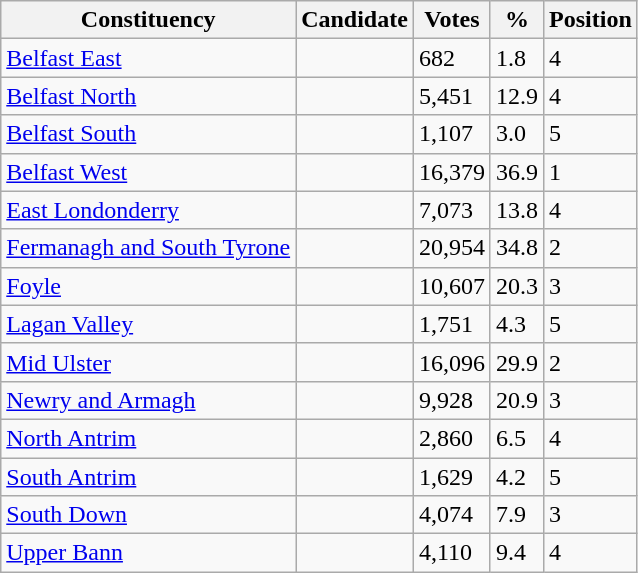<table class="wikitable sortable">
<tr>
<th>Constituency</th>
<th>Candidate</th>
<th>Votes</th>
<th>%</th>
<th>Position</th>
</tr>
<tr>
<td><a href='#'>Belfast East</a></td>
<td></td>
<td>682</td>
<td>1.8</td>
<td>4</td>
</tr>
<tr>
<td><a href='#'>Belfast North</a></td>
<td></td>
<td>5,451</td>
<td>12.9</td>
<td>4</td>
</tr>
<tr>
<td><a href='#'>Belfast South</a></td>
<td></td>
<td>1,107</td>
<td>3.0</td>
<td>5</td>
</tr>
<tr>
<td><a href='#'>Belfast West</a></td>
<td></td>
<td>16,379</td>
<td>36.9</td>
<td>1</td>
</tr>
<tr>
<td><a href='#'>East Londonderry</a></td>
<td></td>
<td>7,073</td>
<td>13.8</td>
<td>4</td>
</tr>
<tr>
<td><a href='#'>Fermanagh and South Tyrone</a></td>
<td></td>
<td>20,954</td>
<td>34.8</td>
<td>2</td>
</tr>
<tr>
<td><a href='#'>Foyle</a></td>
<td></td>
<td>10,607</td>
<td>20.3</td>
<td>3</td>
</tr>
<tr>
<td><a href='#'>Lagan Valley</a></td>
<td></td>
<td>1,751</td>
<td>4.3</td>
<td>5</td>
</tr>
<tr>
<td><a href='#'>Mid Ulster</a></td>
<td></td>
<td>16,096</td>
<td>29.9</td>
<td>2</td>
</tr>
<tr>
<td><a href='#'>Newry and Armagh</a></td>
<td></td>
<td>9,928</td>
<td>20.9</td>
<td>3</td>
</tr>
<tr>
<td><a href='#'>North Antrim</a></td>
<td></td>
<td>2,860</td>
<td>6.5</td>
<td>4</td>
</tr>
<tr>
<td><a href='#'>South Antrim</a></td>
<td></td>
<td>1,629</td>
<td>4.2</td>
<td>5</td>
</tr>
<tr>
<td><a href='#'>South Down</a></td>
<td></td>
<td>4,074</td>
<td>7.9</td>
<td>3</td>
</tr>
<tr>
<td><a href='#'>Upper Bann</a></td>
<td></td>
<td>4,110</td>
<td>9.4</td>
<td>4</td>
</tr>
</table>
